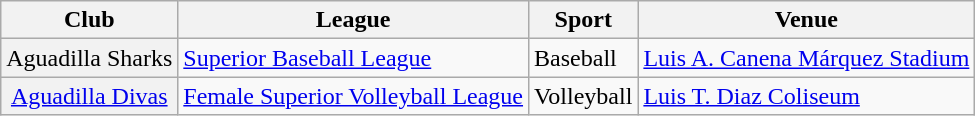<table class="wikitable">
<tr>
<th scope="col">Club</th>
<th scope="col">League</th>
<th scope="col">Sport</th>
<th scope="col">Venue</th>
</tr>
<tr>
<th scope="row" style="font-weight: normal; text-align: center;">Aguadilla Sharks</th>
<td><a href='#'>Superior Baseball League</a></td>
<td>Baseball</td>
<td><a href='#'>Luis A. Canena Márquez Stadium</a></td>
</tr>
<tr>
<th scope="row" style="font-weight: normal; text-align: center;"><a href='#'>Aguadilla Divas</a></th>
<td><a href='#'>Female Superior Volleyball League</a></td>
<td>Volleyball</td>
<td><a href='#'>Luis T. Diaz Coliseum</a></td>
</tr>
</table>
